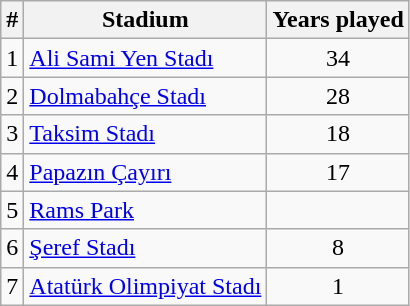<table class="wikitable sortable" style="text-align:center;">
<tr>
<th>#</th>
<th>Stadium</th>
<th>Years played</th>
</tr>
<tr>
<td>1</td>
<td align="left"><a href='#'>Ali Sami Yen Stadı</a></td>
<td>34</td>
</tr>
<tr>
<td>2</td>
<td align="left"><a href='#'>Dolmabahçe Stadı</a></td>
<td>28</td>
</tr>
<tr>
<td>3</td>
<td align="left"><a href='#'>Taksim Stadı</a></td>
<td>18</td>
</tr>
<tr>
<td>4</td>
<td align="left"><a href='#'>Papazın Çayırı</a></td>
<td>17</td>
</tr>
<tr>
<td>5</td>
<td align="left"><a href='#'>Rams Park</a></td>
<td></td>
</tr>
<tr>
<td>6</td>
<td align="left"><a href='#'>Şeref Stadı</a></td>
<td>8</td>
</tr>
<tr>
<td>7</td>
<td align="left"><a href='#'>Atatürk Olimpiyat Stadı</a></td>
<td>1</td>
</tr>
</table>
